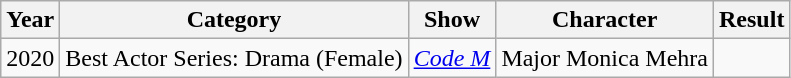<table class="wikitable sortable">
<tr>
<th>Year</th>
<th>Category</th>
<th>Show</th>
<th>Character</th>
<th>Result</th>
</tr>
<tr>
<td>2020</td>
<td>Best Actor Series: Drama (Female)</td>
<td><em><a href='#'>Code M</a></em></td>
<td>Major Monica Mehra</td>
<td></td>
</tr>
</table>
